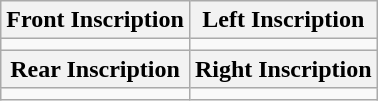<table class="wikitable mw-collapsible">
<tr>
<th>Front Inscription</th>
<th>Left Inscription</th>
</tr>
<tr>
<td></td>
<td></td>
</tr>
<tr>
<th>Rear Inscription</th>
<th>Right Inscription</th>
</tr>
<tr>
<td></td>
<td></td>
</tr>
</table>
